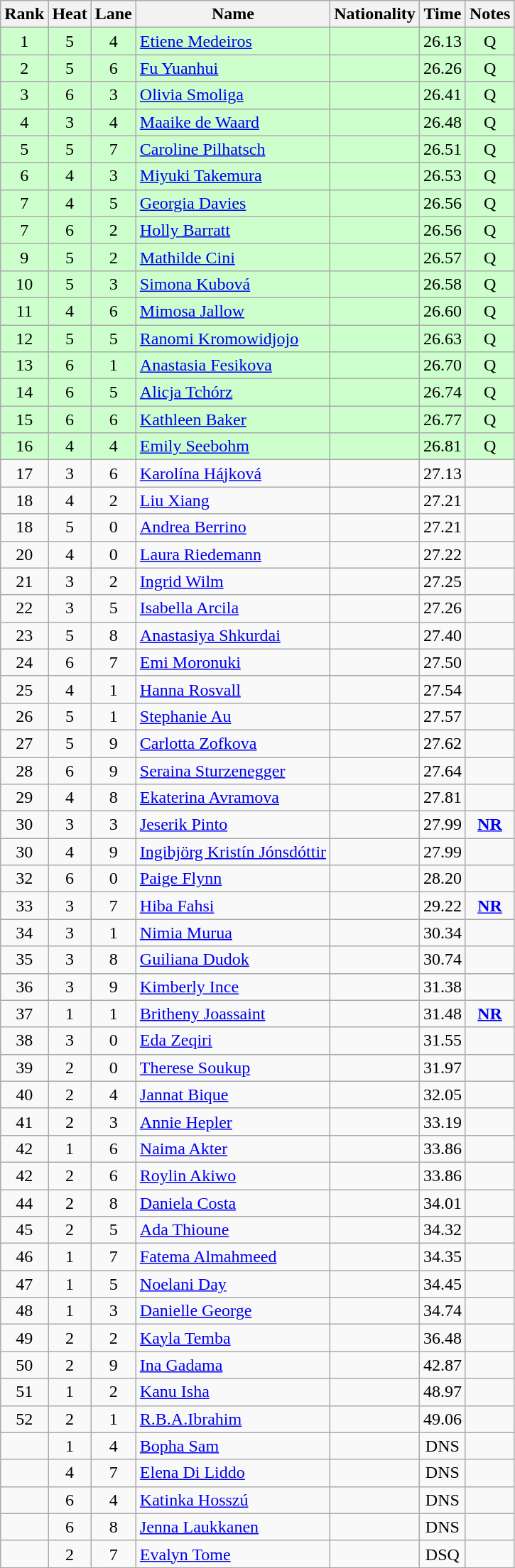<table class="wikitable sortable" style="text-align:center">
<tr>
<th>Rank</th>
<th>Heat</th>
<th>Lane</th>
<th>Name</th>
<th>Nationality</th>
<th>Time</th>
<th>Notes</th>
</tr>
<tr bgcolor=ccffcc>
<td>1</td>
<td>5</td>
<td>4</td>
<td align=left><a href='#'>Etiene Medeiros</a></td>
<td align=left></td>
<td>26.13</td>
<td>Q</td>
</tr>
<tr bgcolor=ccffcc>
<td>2</td>
<td>5</td>
<td>6</td>
<td align=left><a href='#'>Fu Yuanhui</a></td>
<td align=left></td>
<td>26.26</td>
<td>Q</td>
</tr>
<tr bgcolor=ccffcc>
<td>3</td>
<td>6</td>
<td>3</td>
<td align=left><a href='#'>Olivia Smoliga</a></td>
<td align=left></td>
<td>26.41</td>
<td>Q</td>
</tr>
<tr bgcolor=ccffcc>
<td>4</td>
<td>3</td>
<td>4</td>
<td align=left><a href='#'>Maaike de Waard</a></td>
<td align=left></td>
<td>26.48</td>
<td>Q</td>
</tr>
<tr bgcolor=ccffcc>
<td>5</td>
<td>5</td>
<td>7</td>
<td align=left><a href='#'>Caroline Pilhatsch</a></td>
<td align=left></td>
<td>26.51</td>
<td>Q</td>
</tr>
<tr bgcolor=ccffcc>
<td>6</td>
<td>4</td>
<td>3</td>
<td align=left><a href='#'>Miyuki Takemura</a></td>
<td align=left></td>
<td>26.53</td>
<td>Q</td>
</tr>
<tr bgcolor=ccffcc>
<td>7</td>
<td>4</td>
<td>5</td>
<td align=left><a href='#'>Georgia Davies</a></td>
<td align=left></td>
<td>26.56</td>
<td>Q</td>
</tr>
<tr bgcolor=ccffcc>
<td>7</td>
<td>6</td>
<td>2</td>
<td align=left><a href='#'>Holly Barratt</a></td>
<td align=left></td>
<td>26.56</td>
<td>Q</td>
</tr>
<tr bgcolor=ccffcc>
<td>9</td>
<td>5</td>
<td>2</td>
<td align=left><a href='#'>Mathilde Cini</a></td>
<td align=left></td>
<td>26.57</td>
<td>Q</td>
</tr>
<tr bgcolor=ccffcc>
<td>10</td>
<td>5</td>
<td>3</td>
<td align=left><a href='#'>Simona Kubová</a></td>
<td align=left></td>
<td>26.58</td>
<td>Q</td>
</tr>
<tr bgcolor=ccffcc>
<td>11</td>
<td>4</td>
<td>6</td>
<td align=left><a href='#'>Mimosa Jallow</a></td>
<td align=left></td>
<td>26.60</td>
<td>Q</td>
</tr>
<tr bgcolor=ccffcc>
<td>12</td>
<td>5</td>
<td>5</td>
<td align=left><a href='#'>Ranomi Kromowidjojo</a></td>
<td align=left></td>
<td>26.63</td>
<td>Q</td>
</tr>
<tr bgcolor=ccffcc>
<td>13</td>
<td>6</td>
<td>1</td>
<td align=left><a href='#'>Anastasia Fesikova</a></td>
<td align=left></td>
<td>26.70</td>
<td>Q</td>
</tr>
<tr bgcolor=ccffcc>
<td>14</td>
<td>6</td>
<td>5</td>
<td align=left><a href='#'>Alicja Tchórz</a></td>
<td align=left></td>
<td>26.74</td>
<td>Q</td>
</tr>
<tr bgcolor=ccffcc>
<td>15</td>
<td>6</td>
<td>6</td>
<td align=left><a href='#'>Kathleen Baker</a></td>
<td align=left></td>
<td>26.77</td>
<td>Q</td>
</tr>
<tr bgcolor=ccffcc>
<td>16</td>
<td>4</td>
<td>4</td>
<td align=left><a href='#'>Emily Seebohm</a></td>
<td align=left></td>
<td>26.81</td>
<td>Q</td>
</tr>
<tr>
<td>17</td>
<td>3</td>
<td>6</td>
<td align=left><a href='#'>Karolína Hájková</a></td>
<td align=left></td>
<td>27.13</td>
<td></td>
</tr>
<tr>
<td>18</td>
<td>4</td>
<td>2</td>
<td align=left><a href='#'>Liu Xiang</a></td>
<td align=left></td>
<td>27.21</td>
<td></td>
</tr>
<tr>
<td>18</td>
<td>5</td>
<td>0</td>
<td align=left><a href='#'>Andrea Berrino</a></td>
<td align=left></td>
<td>27.21</td>
<td></td>
</tr>
<tr>
<td>20</td>
<td>4</td>
<td>0</td>
<td align=left><a href='#'>Laura Riedemann</a></td>
<td align=left></td>
<td>27.22</td>
<td></td>
</tr>
<tr>
<td>21</td>
<td>3</td>
<td>2</td>
<td align=left><a href='#'>Ingrid Wilm</a></td>
<td align=left></td>
<td>27.25</td>
<td></td>
</tr>
<tr>
<td>22</td>
<td>3</td>
<td>5</td>
<td align=left><a href='#'>Isabella Arcila</a></td>
<td align=left></td>
<td>27.26</td>
<td></td>
</tr>
<tr>
<td>23</td>
<td>5</td>
<td>8</td>
<td align=left><a href='#'>Anastasiya Shkurdai</a></td>
<td align=left></td>
<td>27.40</td>
<td></td>
</tr>
<tr>
<td>24</td>
<td>6</td>
<td>7</td>
<td align=left><a href='#'>Emi Moronuki</a></td>
<td align=left></td>
<td>27.50</td>
<td></td>
</tr>
<tr>
<td>25</td>
<td>4</td>
<td>1</td>
<td align=left><a href='#'>Hanna Rosvall</a></td>
<td align=left></td>
<td>27.54</td>
<td></td>
</tr>
<tr>
<td>26</td>
<td>5</td>
<td>1</td>
<td align=left><a href='#'>Stephanie Au</a></td>
<td align=left></td>
<td>27.57</td>
<td></td>
</tr>
<tr>
<td>27</td>
<td>5</td>
<td>9</td>
<td align=left><a href='#'>Carlotta Zofkova</a></td>
<td align=left></td>
<td>27.62</td>
<td></td>
</tr>
<tr>
<td>28</td>
<td>6</td>
<td>9</td>
<td align=left><a href='#'>Seraina Sturzenegger</a></td>
<td align=left></td>
<td>27.64</td>
<td></td>
</tr>
<tr>
<td>29</td>
<td>4</td>
<td>8</td>
<td align=left><a href='#'>Ekaterina Avramova</a></td>
<td align=left></td>
<td>27.81</td>
<td></td>
</tr>
<tr>
<td>30</td>
<td>3</td>
<td>3</td>
<td align=left><a href='#'>Jeserik Pinto</a></td>
<td align=left></td>
<td>27.99</td>
<td><strong><a href='#'>NR</a></strong></td>
</tr>
<tr>
<td>30</td>
<td>4</td>
<td>9</td>
<td align=left><a href='#'>Ingibjörg Kristín Jónsdóttir</a></td>
<td align=left></td>
<td>27.99</td>
<td></td>
</tr>
<tr>
<td>32</td>
<td>6</td>
<td>0</td>
<td align=left><a href='#'>Paige Flynn</a></td>
<td align=left></td>
<td>28.20</td>
<td></td>
</tr>
<tr>
<td>33</td>
<td>3</td>
<td>7</td>
<td align=left><a href='#'>Hiba Fahsi</a></td>
<td align=left></td>
<td>29.22</td>
<td><strong><a href='#'>NR</a></strong></td>
</tr>
<tr>
<td>34</td>
<td>3</td>
<td>1</td>
<td align=left><a href='#'>Nimia Murua</a></td>
<td align=left></td>
<td>30.34</td>
<td></td>
</tr>
<tr>
<td>35</td>
<td>3</td>
<td>8</td>
<td align=left><a href='#'>Guiliana Dudok</a></td>
<td align=left></td>
<td>30.74</td>
<td></td>
</tr>
<tr>
<td>36</td>
<td>3</td>
<td>9</td>
<td align=left><a href='#'>Kimberly Ince</a></td>
<td align=left></td>
<td>31.38</td>
<td></td>
</tr>
<tr>
<td>37</td>
<td>1</td>
<td>1</td>
<td align=left><a href='#'>Britheny Joassaint</a></td>
<td align=left></td>
<td>31.48</td>
<td><strong><a href='#'>NR</a></strong></td>
</tr>
<tr>
<td>38</td>
<td>3</td>
<td>0</td>
<td align=left><a href='#'>Eda Zeqiri</a></td>
<td align=left></td>
<td>31.55</td>
<td></td>
</tr>
<tr>
<td>39</td>
<td>2</td>
<td>0</td>
<td align=left><a href='#'>Therese Soukup</a></td>
<td align=left></td>
<td>31.97</td>
<td></td>
</tr>
<tr>
<td>40</td>
<td>2</td>
<td>4</td>
<td align=left><a href='#'>Jannat Bique</a></td>
<td align=left></td>
<td>32.05</td>
<td></td>
</tr>
<tr>
<td>41</td>
<td>2</td>
<td>3</td>
<td align=left><a href='#'>Annie Hepler</a></td>
<td align=left></td>
<td>33.19</td>
<td></td>
</tr>
<tr>
<td>42</td>
<td>1</td>
<td>6</td>
<td align=left><a href='#'>Naima Akter</a></td>
<td align=left></td>
<td>33.86</td>
<td></td>
</tr>
<tr>
<td>42</td>
<td>2</td>
<td>6</td>
<td align=left><a href='#'>Roylin Akiwo</a></td>
<td align=left></td>
<td>33.86</td>
<td></td>
</tr>
<tr>
<td>44</td>
<td>2</td>
<td>8</td>
<td align=left><a href='#'>Daniela Costa</a></td>
<td align=left></td>
<td>34.01</td>
<td></td>
</tr>
<tr>
<td>45</td>
<td>2</td>
<td>5</td>
<td align=left><a href='#'>Ada Thioune</a></td>
<td align=left></td>
<td>34.32</td>
<td></td>
</tr>
<tr>
<td>46</td>
<td>1</td>
<td>7</td>
<td align=left><a href='#'>Fatema Almahmeed</a></td>
<td align=left></td>
<td>34.35</td>
<td></td>
</tr>
<tr>
<td>47</td>
<td>1</td>
<td>5</td>
<td align=left><a href='#'>Noelani Day</a></td>
<td align=left></td>
<td>34.45</td>
<td></td>
</tr>
<tr>
<td>48</td>
<td>1</td>
<td>3</td>
<td align=left><a href='#'>Danielle George</a></td>
<td align=left></td>
<td>34.74</td>
<td></td>
</tr>
<tr>
<td>49</td>
<td>2</td>
<td>2</td>
<td align=left><a href='#'>Kayla Temba</a></td>
<td align=left></td>
<td>36.48</td>
<td></td>
</tr>
<tr>
<td>50</td>
<td>2</td>
<td>9</td>
<td align=left><a href='#'>Ina Gadama</a></td>
<td align=left></td>
<td>42.87</td>
<td></td>
</tr>
<tr>
<td>51</td>
<td>1</td>
<td>2</td>
<td align=left><a href='#'>Kanu Isha</a></td>
<td align=left></td>
<td>48.97</td>
<td></td>
</tr>
<tr>
<td>52</td>
<td>2</td>
<td>1</td>
<td align=left><a href='#'>R.B.A.Ibrahim</a></td>
<td align=left></td>
<td>49.06</td>
<td></td>
</tr>
<tr>
<td></td>
<td>1</td>
<td>4</td>
<td align=left><a href='#'>Bopha Sam</a></td>
<td align=left></td>
<td>DNS</td>
<td></td>
</tr>
<tr>
<td></td>
<td>4</td>
<td>7</td>
<td align=left><a href='#'>Elena Di Liddo</a></td>
<td align=left></td>
<td>DNS</td>
<td></td>
</tr>
<tr>
<td></td>
<td>6</td>
<td>4</td>
<td align=left><a href='#'>Katinka Hosszú</a></td>
<td align=left></td>
<td>DNS</td>
<td></td>
</tr>
<tr>
<td></td>
<td>6</td>
<td>8</td>
<td align=left><a href='#'>Jenna Laukkanen</a></td>
<td align=left></td>
<td>DNS</td>
<td></td>
</tr>
<tr>
<td></td>
<td>2</td>
<td>7</td>
<td align=left><a href='#'>Evalyn Tome</a></td>
<td align=left></td>
<td>DSQ</td>
<td></td>
</tr>
</table>
